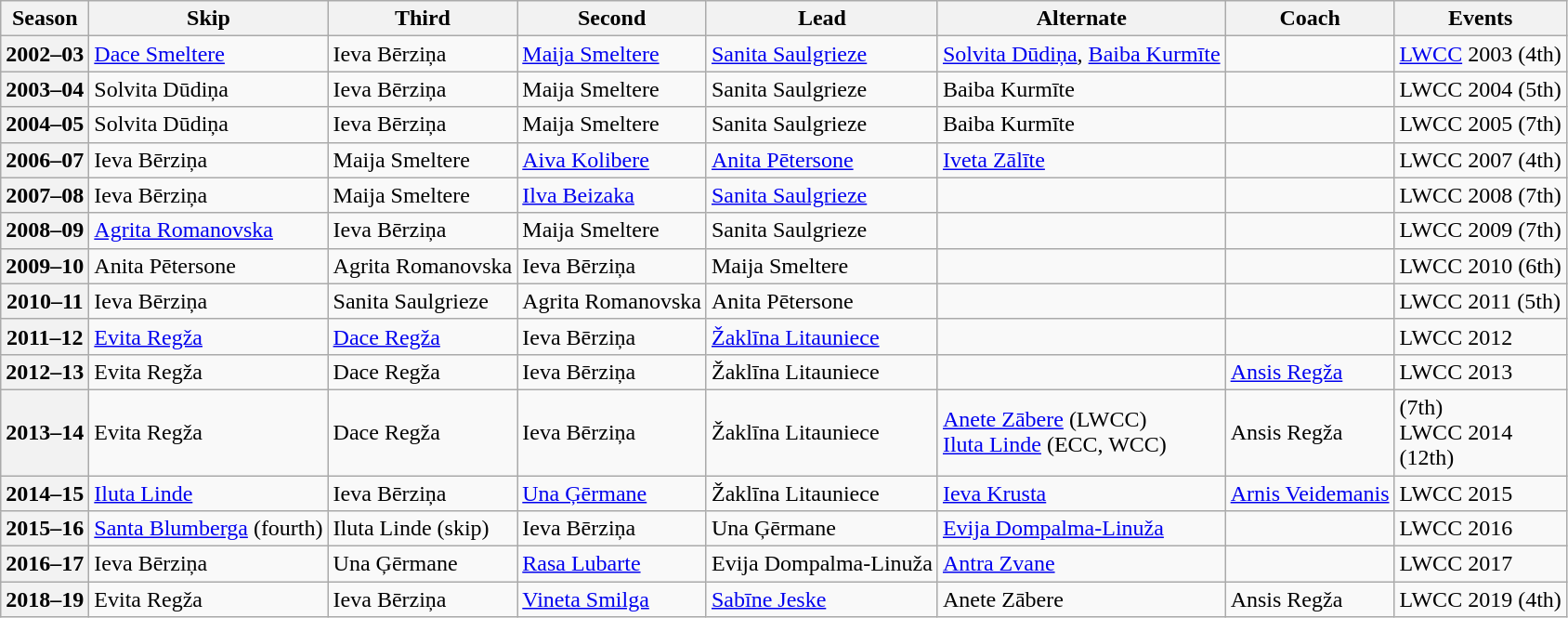<table class="wikitable">
<tr>
<th scope="col">Season</th>
<th scope="col">Skip</th>
<th scope="col">Third</th>
<th scope="col">Second</th>
<th scope="col">Lead</th>
<th scope="col">Alternate</th>
<th scope="col">Coach</th>
<th scope="col">Events</th>
</tr>
<tr>
<th scope="row">2002–03</th>
<td><a href='#'>Dace Smeltere</a></td>
<td>Ieva Bērziņa</td>
<td><a href='#'>Maija Smeltere</a></td>
<td><a href='#'>Sanita Saulgrieze</a></td>
<td><a href='#'>Solvita Dūdiņa</a>, <a href='#'>Baiba Kurmīte</a></td>
<td></td>
<td><a href='#'>LWCC</a> 2003 (4th)</td>
</tr>
<tr>
<th scope="row">2003–04</th>
<td>Solvita Dūdiņa</td>
<td>Ieva Bērziņa</td>
<td>Maija Smeltere</td>
<td>Sanita Saulgrieze</td>
<td>Baiba Kurmīte</td>
<td></td>
<td>LWCC 2004 (5th)</td>
</tr>
<tr>
<th scope="row">2004–05</th>
<td>Solvita Dūdiņa</td>
<td>Ieva Bērziņa</td>
<td>Maija Smeltere</td>
<td>Sanita Saulgrieze</td>
<td>Baiba Kurmīte</td>
<td></td>
<td>LWCC 2005 (7th)</td>
</tr>
<tr>
<th scope="row">2006–07</th>
<td>Ieva Bērziņa</td>
<td>Maija Smeltere</td>
<td><a href='#'>Aiva Kolibere</a></td>
<td><a href='#'>Anita Pētersone</a></td>
<td><a href='#'>Iveta Zālīte</a></td>
<td></td>
<td>LWCC 2007 (4th)</td>
</tr>
<tr>
<th scope="row">2007–08</th>
<td>Ieva Bērziņa</td>
<td>Maija Smeltere</td>
<td><a href='#'>Ilva Beizaka</a></td>
<td><a href='#'>Sanita Saulgrieze</a></td>
<td></td>
<td></td>
<td>LWCC 2008 (7th)</td>
</tr>
<tr>
<th scope="row">2008–09</th>
<td><a href='#'>Agrita Romanovska</a></td>
<td>Ieva Bērziņa</td>
<td>Maija Smeltere</td>
<td>Sanita Saulgrieze</td>
<td></td>
<td></td>
<td>LWCC 2009 (7th)</td>
</tr>
<tr>
<th scope="row">2009–10</th>
<td>Anita Pētersone</td>
<td>Agrita Romanovska</td>
<td>Ieva Bērziņa</td>
<td>Maija Smeltere</td>
<td></td>
<td></td>
<td>LWCC 2010 (6th)</td>
</tr>
<tr>
<th scope="row">2010–11</th>
<td>Ieva Bērziņa</td>
<td>Sanita Saulgrieze</td>
<td>Agrita Romanovska</td>
<td>Anita Pētersone</td>
<td></td>
<td></td>
<td>LWCC 2011 (5th)</td>
</tr>
<tr>
<th scope="row">2011–12</th>
<td><a href='#'>Evita Regža</a></td>
<td><a href='#'>Dace Regža</a></td>
<td>Ieva Bērziņa</td>
<td><a href='#'>Žaklīna Litauniece</a></td>
<td></td>
<td></td>
<td>LWCC 2012 </td>
</tr>
<tr>
<th scope="row">2012–13</th>
<td>Evita Regža</td>
<td>Dace Regža</td>
<td>Ieva Bērziņa</td>
<td>Žaklīna Litauniece</td>
<td></td>
<td><a href='#'>Ansis Regža</a></td>
<td>LWCC 2013 </td>
</tr>
<tr>
<th scope="row">2013–14</th>
<td>Evita Regža</td>
<td>Dace Regža</td>
<td>Ieva Bērziņa</td>
<td>Žaklīna Litauniece</td>
<td><a href='#'>Anete Zābere</a> (LWCC)<br><a href='#'>Iluta Linde</a> (ECC, WCC)</td>
<td>Ansis Regža</td>
<td> (7th)<br>LWCC 2014 <br> (12th)</td>
</tr>
<tr>
<th scope="row">2014–15</th>
<td><a href='#'>Iluta Linde</a></td>
<td>Ieva Bērziņa</td>
<td><a href='#'>Una Ģērmane</a></td>
<td>Žaklīna Litauniece</td>
<td><a href='#'>Ieva Krusta</a></td>
<td><a href='#'>Arnis Veidemanis</a></td>
<td>LWCC 2015 </td>
</tr>
<tr>
<th scope="row">2015–16</th>
<td><a href='#'>Santa Blumberga</a> (fourth)</td>
<td>Iluta Linde (skip)</td>
<td>Ieva Bērziņa</td>
<td>Una Ģērmane</td>
<td><a href='#'>Evija Dompalma-Linuža</a></td>
<td></td>
<td>LWCC 2016 </td>
</tr>
<tr>
<th scope="row">2016–17</th>
<td>Ieva Bērziņa</td>
<td>Una Ģērmane</td>
<td><a href='#'>Rasa Lubarte</a></td>
<td>Evija Dompalma-Linuža</td>
<td><a href='#'>Antra Zvane</a></td>
<td></td>
<td>LWCC 2017 </td>
</tr>
<tr>
<th scope="row">2018–19</th>
<td>Evita Regža</td>
<td>Ieva Bērziņa</td>
<td><a href='#'>Vineta Smilga</a></td>
<td><a href='#'>Sabīne Jeske</a></td>
<td>Anete Zābere</td>
<td>Ansis Regža</td>
<td>LWCC 2019 (4th)</td>
</tr>
</table>
